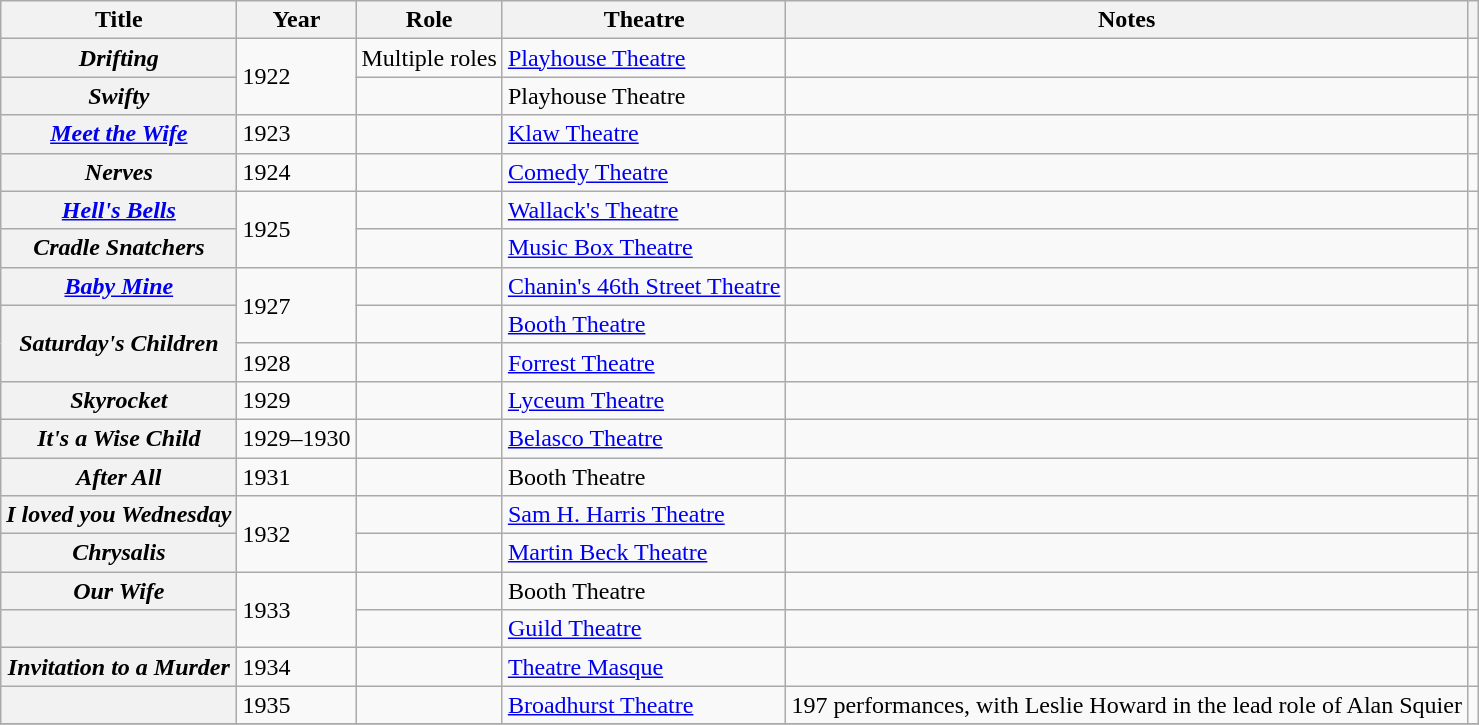<table class="wikitable plainrowheaders sortable" style="margin-right: 0;">
<tr>
<th scope="col">Title</th>
<th scope="col">Year</th>
<th scope="col">Role</th>
<th scope="col">Theatre</th>
<th scope="col" class="unsortable">Notes</th>
<th scope="col" class="unsortable"></th>
</tr>
<tr>
<th scope="row"><em>Drifting</em></th>
<td rowspan="2">1922</td>
<td>Multiple roles</td>
<td><a href='#'>Playhouse Theatre</a></td>
<td></td>
<td align="center"></td>
</tr>
<tr>
<th scope="row"><em>Swifty</em></th>
<td></td>
<td>Playhouse Theatre</td>
<td></td>
<td align="center"></td>
</tr>
<tr>
<th scope="row"><em><a href='#'>Meet the Wife</a></em></th>
<td>1923</td>
<td></td>
<td><a href='#'>Klaw Theatre</a></td>
<td></td>
<td align="center"></td>
</tr>
<tr>
<th scope="row"><em>Nerves</em></th>
<td>1924</td>
<td></td>
<td><a href='#'>Comedy Theatre</a></td>
<td></td>
<td align="center"></td>
</tr>
<tr>
<th scope="row"><em><a href='#'>Hell's Bells</a></em></th>
<td rowspan="2">1925</td>
<td></td>
<td><a href='#'>Wallack's Theatre</a></td>
<td></td>
<td align="center"></td>
</tr>
<tr>
<th scope="row"><em>Cradle Snatchers</em></th>
<td></td>
<td><a href='#'>Music Box Theatre</a></td>
<td></td>
<td align="center"></td>
</tr>
<tr>
<th scope="row"><em><a href='#'>Baby Mine</a></em></th>
<td rowspan="2">1927</td>
<td></td>
<td><a href='#'>Chanin's 46th Street Theatre</a></td>
<td></td>
<td align="center"></td>
</tr>
<tr>
<th rowspan="2" scope="row"><em>Saturday's Children</em></th>
<td></td>
<td><a href='#'>Booth Theatre</a></td>
<td></td>
<td align="center"></td>
</tr>
<tr>
<td>1928</td>
<td></td>
<td><a href='#'>Forrest Theatre</a></td>
<td></td>
<td align="center"></td>
</tr>
<tr>
<th scope="row"><em>Skyrocket</em></th>
<td>1929</td>
<td></td>
<td><a href='#'>Lyceum Theatre</a></td>
<td></td>
<td align="center"></td>
</tr>
<tr>
<th scope="row"><em>It's a Wise Child</em></th>
<td>1929–1930</td>
<td></td>
<td><a href='#'>Belasco Theatre</a></td>
<td></td>
<td align="center"></td>
</tr>
<tr>
<th scope="row"><em>After All</em></th>
<td>1931</td>
<td></td>
<td>Booth Theatre</td>
<td></td>
<td align="center"></td>
</tr>
<tr>
<th scope="row"><em>I loved you Wednesday</em></th>
<td rowspan="2">1932</td>
<td></td>
<td><a href='#'>Sam H. Harris Theatre</a></td>
<td></td>
<td align="center"></td>
</tr>
<tr>
<th scope="row"><em>Chrysalis</em></th>
<td></td>
<td><a href='#'>Martin Beck Theatre</a></td>
<td></td>
<td align="center"></td>
</tr>
<tr>
<th scope="row"><em>Our Wife</em></th>
<td rowspan="2">1933</td>
<td></td>
<td>Booth Theatre</td>
<td></td>
<td align="center"></td>
</tr>
<tr>
<th scope="row"></th>
<td></td>
<td><a href='#'>Guild Theatre</a></td>
<td></td>
<td align="center"></td>
</tr>
<tr>
<th scope="row"><em>Invitation to a Murder</em></th>
<td>1934</td>
<td></td>
<td><a href='#'>Theatre Masque</a></td>
<td></td>
<td align="center"></td>
</tr>
<tr>
<th scope="row"></th>
<td>1935</td>
<td></td>
<td><a href='#'>Broadhurst Theatre</a></td>
<td>197 performances, with Leslie Howard in the lead role of Alan Squier</td>
<td align="center"></td>
</tr>
<tr>
</tr>
</table>
